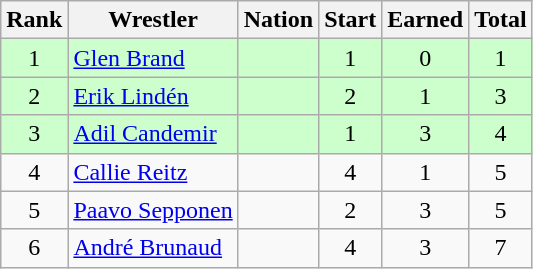<table class="wikitable sortable" style="text-align:center;">
<tr>
<th>Rank</th>
<th>Wrestler</th>
<th>Nation</th>
<th>Start</th>
<th>Earned</th>
<th>Total</th>
</tr>
<tr style="background:#cfc;">
<td>1</td>
<td align=left><a href='#'>Glen Brand</a></td>
<td align=left></td>
<td>1</td>
<td>0</td>
<td>1</td>
</tr>
<tr style="background:#cfc;">
<td>2</td>
<td align=left><a href='#'>Erik Lindén</a></td>
<td align=left></td>
<td>2</td>
<td>1</td>
<td>3</td>
</tr>
<tr style="background:#cfc;">
<td>3</td>
<td align=left><a href='#'>Adil Candemir</a></td>
<td align=left></td>
<td>1</td>
<td>3</td>
<td>4</td>
</tr>
<tr>
<td>4</td>
<td align=left><a href='#'>Callie Reitz</a></td>
<td align=left></td>
<td>4</td>
<td>1</td>
<td>5</td>
</tr>
<tr>
<td>5</td>
<td align=left><a href='#'>Paavo Sepponen</a></td>
<td align=left></td>
<td>2</td>
<td>3</td>
<td>5</td>
</tr>
<tr>
<td>6</td>
<td align=left><a href='#'>André Brunaud</a></td>
<td align=left></td>
<td>4</td>
<td>3</td>
<td>7</td>
</tr>
</table>
